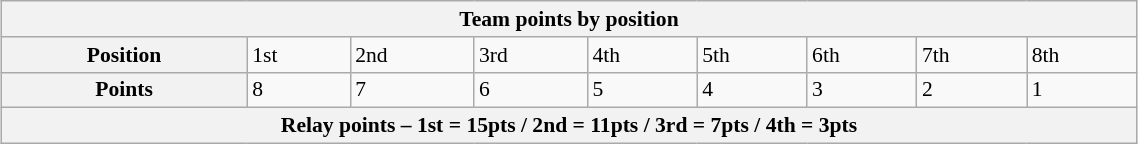<table class="wikitable" style="margin:0.5em auto; font-size:90%;position:relative;" width=60%>
<tr>
<th colspan=9>Team points by position</th>
</tr>
<tr>
<th>Position</th>
<td>1st</td>
<td>2nd</td>
<td>3rd</td>
<td>4th</td>
<td>5th</td>
<td>6th</td>
<td>7th</td>
<td>8th</td>
</tr>
<tr>
<th>Points</th>
<td>8</td>
<td>7</td>
<td>6</td>
<td>5</td>
<td>4</td>
<td>3</td>
<td>2</td>
<td>1</td>
</tr>
<tr>
<th colspan=9>Relay points – 1st = 15pts / 2nd = 11pts / 3rd = 7pts / 4th = 3pts</th>
</tr>
</table>
